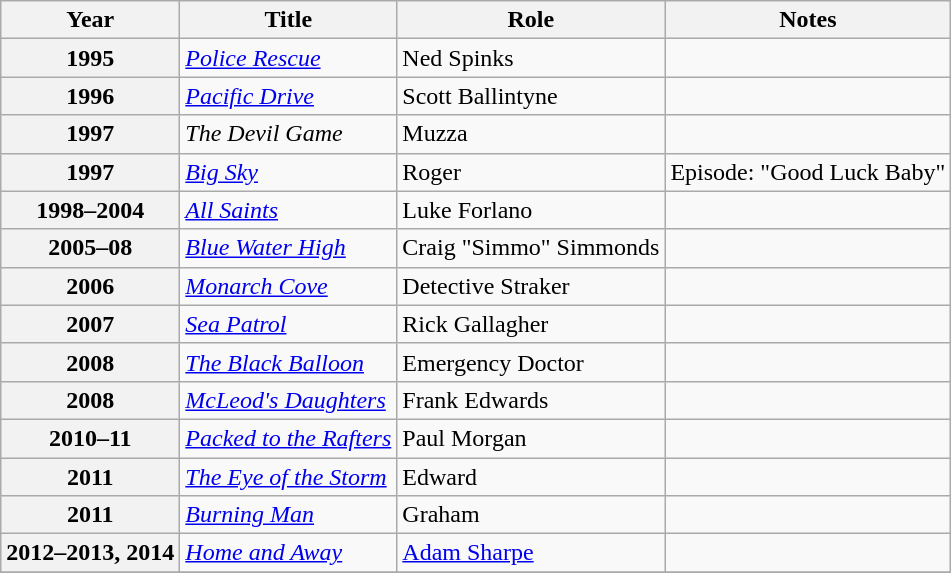<table class="wikitable sortable plainrowheaders">
<tr>
<th scope="col">Year</th>
<th scope="col">Title</th>
<th scope="col">Role</th>
<th scope="col" class="unsortable">Notes</th>
</tr>
<tr>
<th scope="row">1995</th>
<td><em><a href='#'>Police Rescue</a></em></td>
<td>Ned Spinks</td>
<td></td>
</tr>
<tr Season 5 Episode 4 The River>
<th scope="row">1996</th>
<td><em><a href='#'>Pacific Drive</a></em></td>
<td>Scott Ballintyne</td>
<td></td>
</tr>
<tr>
<th scope="row">1997</th>
<td><em>The Devil Game</em></td>
<td>Muzza</td>
<td></td>
</tr>
<tr>
<th scope="row">1997</th>
<td><em><a href='#'>Big Sky</a></em></td>
<td>Roger</td>
<td>Episode: "Good Luck Baby"</td>
</tr>
<tr>
<th scope="row">1998–2004</th>
<td><em><a href='#'>All Saints</a></em></td>
<td>Luke Forlano</td>
<td></td>
</tr>
<tr>
<th scope="row">2005–08</th>
<td><em><a href='#'>Blue Water High</a></em></td>
<td>Craig "Simmo" Simmonds</td>
<td></td>
</tr>
<tr>
<th scope="row">2006</th>
<td><em><a href='#'>Monarch Cove</a></em></td>
<td>Detective Straker</td>
<td></td>
</tr>
<tr>
<th scope="row">2007</th>
<td><em><a href='#'>Sea Patrol</a></em></td>
<td>Rick Gallagher</td>
<td></td>
</tr>
<tr>
<th scope="row">2008</th>
<td><em><a href='#'>The Black Balloon</a></em></td>
<td>Emergency Doctor</td>
<td></td>
</tr>
<tr>
<th scope="row">2008</th>
<td><em><a href='#'>McLeod's Daughters</a></em></td>
<td>Frank Edwards</td>
<td></td>
</tr>
<tr>
<th scope="row">2010–11</th>
<td><em><a href='#'>Packed to the Rafters</a></em></td>
<td>Paul Morgan</td>
<td></td>
</tr>
<tr>
<th scope="row">2011</th>
<td><em><a href='#'>The Eye of the Storm</a></em></td>
<td>Edward</td>
<td></td>
</tr>
<tr>
<th scope="row">2011</th>
<td><em><a href='#'>Burning Man</a></em></td>
<td>Graham</td>
<td></td>
</tr>
<tr>
<th scope="row">2012–2013, 2014</th>
<td><em><a href='#'>Home and Away</a></em></td>
<td><a href='#'>Adam Sharpe</a></td>
<td></td>
</tr>
<tr>
</tr>
</table>
